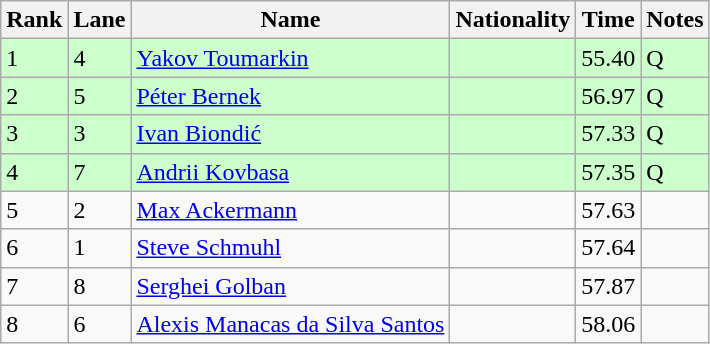<table class="wikitable">
<tr>
<th>Rank</th>
<th>Lane</th>
<th>Name</th>
<th>Nationality</th>
<th>Time</th>
<th>Notes</th>
</tr>
<tr bgcolor=ccffcc>
<td>1</td>
<td>4</td>
<td><a href='#'>Yakov Toumarkin</a></td>
<td></td>
<td>55.40</td>
<td>Q</td>
</tr>
<tr bgcolor=ccffcc>
<td>2</td>
<td>5</td>
<td><a href='#'>Péter Bernek</a></td>
<td></td>
<td>56.97</td>
<td>Q</td>
</tr>
<tr bgcolor=ccffcc>
<td>3</td>
<td>3</td>
<td><a href='#'>Ivan Biondić</a></td>
<td></td>
<td>57.33</td>
<td>Q</td>
</tr>
<tr bgcolor=ccffcc>
<td>4</td>
<td>7</td>
<td><a href='#'>Andrii Kovbasa</a></td>
<td></td>
<td>57.35</td>
<td>Q</td>
</tr>
<tr>
<td>5</td>
<td>2</td>
<td><a href='#'>Max Ackermann</a></td>
<td></td>
<td>57.63</td>
<td></td>
</tr>
<tr>
<td>6</td>
<td>1</td>
<td><a href='#'>Steve Schmuhl</a></td>
<td></td>
<td>57.64</td>
<td></td>
</tr>
<tr>
<td>7</td>
<td>8</td>
<td><a href='#'>Serghei Golban</a></td>
<td></td>
<td>57.87</td>
<td></td>
</tr>
<tr>
<td>8</td>
<td>6</td>
<td><a href='#'>Alexis Manacas da Silva Santos</a></td>
<td></td>
<td>58.06</td>
<td></td>
</tr>
</table>
